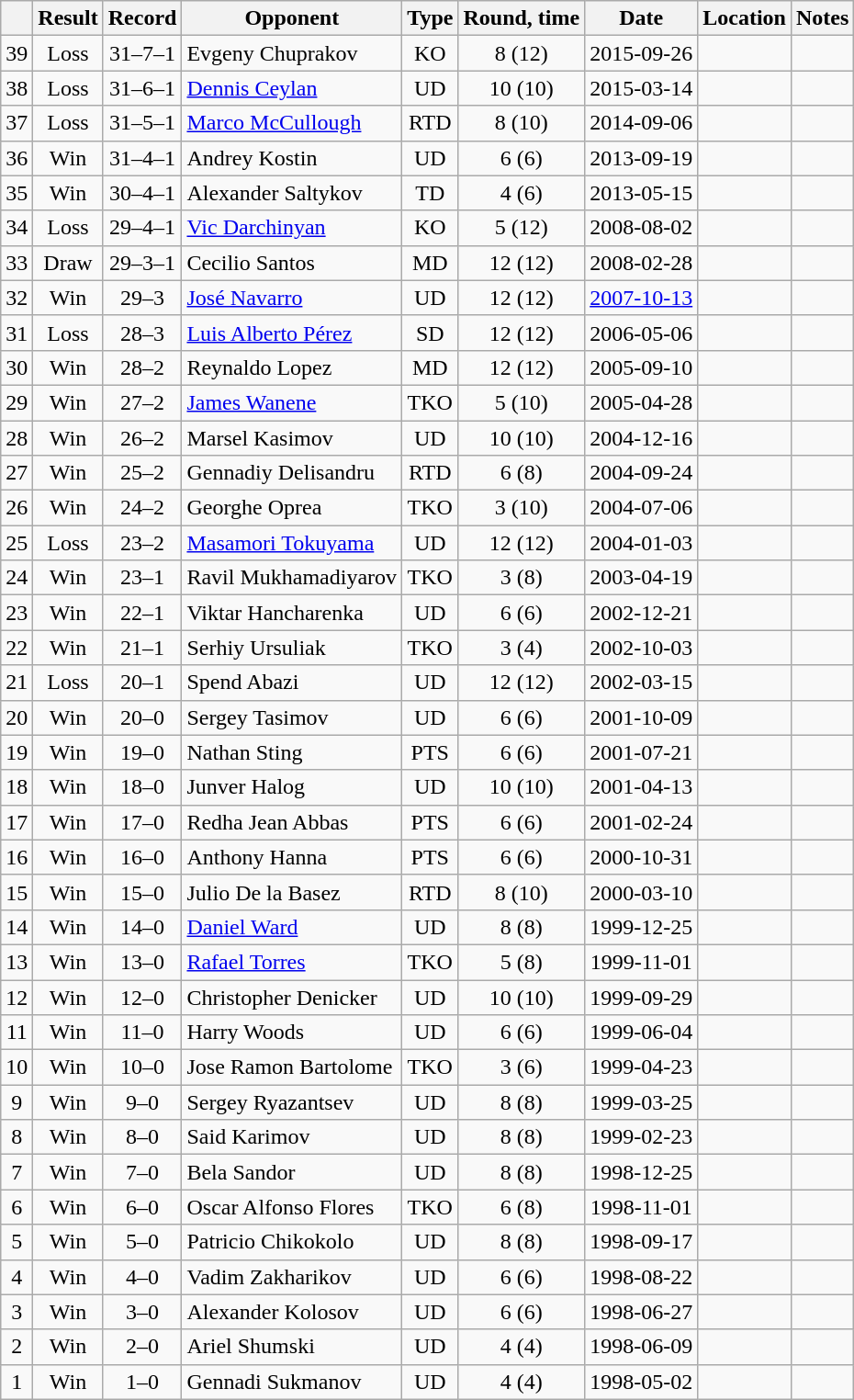<table class=wikitable style=text-align:center>
<tr>
<th></th>
<th>Result</th>
<th>Record</th>
<th>Opponent</th>
<th>Type</th>
<th>Round, time</th>
<th>Date</th>
<th>Location</th>
<th>Notes</th>
</tr>
<tr>
<td>39</td>
<td>Loss</td>
<td>31–7–1</td>
<td align=left>Evgeny Chuprakov</td>
<td>KO</td>
<td>8 (12)</td>
<td>2015-09-26</td>
<td align=left></td>
<td align=left></td>
</tr>
<tr>
<td>38</td>
<td>Loss</td>
<td>31–6–1</td>
<td align=left><a href='#'>Dennis Ceylan</a></td>
<td>UD</td>
<td>10 (10)</td>
<td>2015-03-14</td>
<td align=left></td>
<td align=left></td>
</tr>
<tr>
<td>37</td>
<td>Loss</td>
<td>31–5–1</td>
<td align=left><a href='#'>Marco McCullough</a></td>
<td>RTD</td>
<td>8 (10)</td>
<td>2014-09-06</td>
<td align=left></td>
<td align=left></td>
</tr>
<tr>
<td>36</td>
<td>Win</td>
<td>31–4–1</td>
<td align=left>Andrey Kostin</td>
<td>UD</td>
<td>6 (6)</td>
<td>2013-09-19</td>
<td align=left></td>
<td align=left></td>
</tr>
<tr>
<td>35</td>
<td>Win</td>
<td>30–4–1</td>
<td align=left>Alexander Saltykov</td>
<td>TD</td>
<td>4 (6)</td>
<td>2013-05-15</td>
<td align=left></td>
<td align=left></td>
</tr>
<tr>
<td>34</td>
<td>Loss</td>
<td>29–4–1</td>
<td align=left><a href='#'>Vic Darchinyan</a></td>
<td>KO</td>
<td>5 (12)</td>
<td>2008-08-02</td>
<td align=left></td>
<td align=left></td>
</tr>
<tr>
<td>33</td>
<td>Draw</td>
<td>29–3–1</td>
<td align=left>Cecilio Santos</td>
<td>MD</td>
<td>12 (12)</td>
<td>2008-02-28</td>
<td align=left></td>
<td align=left></td>
</tr>
<tr>
<td>32</td>
<td>Win</td>
<td>29–3</td>
<td align=left><a href='#'>José Navarro</a></td>
<td>UD</td>
<td>12 (12)</td>
<td><a href='#'>2007-10-13</a></td>
<td align=left></td>
<td align=left></td>
</tr>
<tr>
<td>31</td>
<td>Loss</td>
<td>28–3</td>
<td align=left><a href='#'>Luis Alberto Pérez</a></td>
<td>SD</td>
<td>12 (12)</td>
<td>2006-05-06</td>
<td align=left></td>
<td align=left></td>
</tr>
<tr>
<td>30</td>
<td>Win</td>
<td>28–2</td>
<td align=left>Reynaldo Lopez</td>
<td>MD</td>
<td>12 (12)</td>
<td>2005-09-10</td>
<td align=left></td>
<td align=left></td>
</tr>
<tr>
<td>29</td>
<td>Win</td>
<td>27–2</td>
<td align=left><a href='#'>James Wanene</a></td>
<td>TKO</td>
<td>5 (10)</td>
<td>2005-04-28</td>
<td align=left></td>
<td align=left></td>
</tr>
<tr>
<td>28</td>
<td>Win</td>
<td>26–2</td>
<td align=left>Marsel Kasimov</td>
<td>UD</td>
<td>10 (10)</td>
<td>2004-12-16</td>
<td align=left></td>
<td align=left></td>
</tr>
<tr>
<td>27</td>
<td>Win</td>
<td>25–2</td>
<td align=left>Gennadiy Delisandru</td>
<td>RTD</td>
<td>6 (8)</td>
<td>2004-09-24</td>
<td align=left></td>
<td align=left></td>
</tr>
<tr>
<td>26</td>
<td>Win</td>
<td>24–2</td>
<td align=left>Georghe Oprea</td>
<td>TKO</td>
<td>3 (10)</td>
<td>2004-07-06</td>
<td align=left></td>
<td align=left></td>
</tr>
<tr>
<td>25</td>
<td>Loss</td>
<td>23–2</td>
<td align=left><a href='#'>Masamori Tokuyama</a></td>
<td>UD</td>
<td>12 (12)</td>
<td>2004-01-03</td>
<td align=left></td>
<td align=left></td>
</tr>
<tr>
<td>24</td>
<td>Win</td>
<td>23–1</td>
<td align=left>Ravil Mukhamadiyarov</td>
<td>TKO</td>
<td>3 (8)</td>
<td>2003-04-19</td>
<td align=left></td>
<td align=left></td>
</tr>
<tr>
<td>23</td>
<td>Win</td>
<td>22–1</td>
<td align=left>Viktar Hancharenka</td>
<td>UD</td>
<td>6 (6)</td>
<td>2002-12-21</td>
<td align=left></td>
<td align=left></td>
</tr>
<tr>
<td>22</td>
<td>Win</td>
<td>21–1</td>
<td align=left>Serhiy Ursuliak</td>
<td>TKO</td>
<td>3 (4)</td>
<td>2002-10-03</td>
<td align=left></td>
<td align=left></td>
</tr>
<tr>
<td>21</td>
<td>Loss</td>
<td>20–1</td>
<td align=left>Spend Abazi</td>
<td>UD</td>
<td>12 (12)</td>
<td>2002-03-15</td>
<td align=left></td>
<td align=left></td>
</tr>
<tr>
<td>20</td>
<td>Win</td>
<td>20–0</td>
<td align=left>Sergey Tasimov</td>
<td>UD</td>
<td>6 (6)</td>
<td>2001-10-09</td>
<td align=left></td>
<td align=left></td>
</tr>
<tr>
<td>19</td>
<td>Win</td>
<td>19–0</td>
<td align=left>Nathan Sting</td>
<td>PTS</td>
<td>6 (6)</td>
<td>2001-07-21</td>
<td align=left></td>
<td align=left></td>
</tr>
<tr>
<td>18</td>
<td>Win</td>
<td>18–0</td>
<td align=left>Junver Halog</td>
<td>UD</td>
<td>10 (10)</td>
<td>2001-04-13</td>
<td align=left></td>
<td align=left></td>
</tr>
<tr>
<td>17</td>
<td>Win</td>
<td>17–0</td>
<td align=left>Redha Jean Abbas</td>
<td>PTS</td>
<td>6 (6)</td>
<td>2001-02-24</td>
<td align=left></td>
<td align=left></td>
</tr>
<tr>
<td>16</td>
<td>Win</td>
<td>16–0</td>
<td align=left>Anthony Hanna</td>
<td>PTS</td>
<td>6 (6)</td>
<td>2000-10-31</td>
<td align=left></td>
<td align=left></td>
</tr>
<tr>
<td>15</td>
<td>Win</td>
<td>15–0</td>
<td align=left>Julio De la Basez</td>
<td>RTD</td>
<td>8 (10)</td>
<td>2000-03-10</td>
<td align=left></td>
<td align=left></td>
</tr>
<tr>
<td>14</td>
<td>Win</td>
<td>14–0</td>
<td align=left><a href='#'>Daniel Ward</a></td>
<td>UD</td>
<td>8 (8)</td>
<td>1999-12-25</td>
<td align=left></td>
<td align=left></td>
</tr>
<tr>
<td>13</td>
<td>Win</td>
<td>13–0</td>
<td align=left><a href='#'>Rafael Torres</a></td>
<td>TKO</td>
<td>5 (8)</td>
<td>1999-11-01</td>
<td align=left></td>
<td align=left></td>
</tr>
<tr>
<td>12</td>
<td>Win</td>
<td>12–0</td>
<td align=left>Christopher Denicker</td>
<td>UD</td>
<td>10 (10)</td>
<td>1999-09-29</td>
<td align=left></td>
<td align=left></td>
</tr>
<tr>
<td>11</td>
<td>Win</td>
<td>11–0</td>
<td align=left>Harry Woods</td>
<td>UD</td>
<td>6 (6)</td>
<td>1999-06-04</td>
<td align=left></td>
<td align=left></td>
</tr>
<tr>
<td>10</td>
<td>Win</td>
<td>10–0</td>
<td align=left>Jose Ramon Bartolome</td>
<td>TKO</td>
<td>3 (6)</td>
<td>1999-04-23</td>
<td align=left></td>
<td align=left></td>
</tr>
<tr>
<td>9</td>
<td>Win</td>
<td>9–0</td>
<td align=left>Sergey Ryazantsev</td>
<td>UD</td>
<td>8 (8)</td>
<td>1999-03-25</td>
<td align=left></td>
<td align=left></td>
</tr>
<tr>
<td>8</td>
<td>Win</td>
<td>8–0</td>
<td align=left>Said Karimov</td>
<td>UD</td>
<td>8 (8)</td>
<td>1999-02-23</td>
<td align=left></td>
<td align=left></td>
</tr>
<tr>
<td>7</td>
<td>Win</td>
<td>7–0</td>
<td align=left>Bela Sandor</td>
<td>UD</td>
<td>8 (8)</td>
<td>1998-12-25</td>
<td align=left></td>
<td align=left></td>
</tr>
<tr>
<td>6</td>
<td>Win</td>
<td>6–0</td>
<td align=left>Oscar Alfonso Flores</td>
<td>TKO</td>
<td>6 (8)</td>
<td>1998-11-01</td>
<td align=left></td>
<td align=left></td>
</tr>
<tr>
<td>5</td>
<td>Win</td>
<td>5–0</td>
<td align=left>Patricio Chikokolo</td>
<td>UD</td>
<td>8 (8)</td>
<td>1998-09-17</td>
<td align=left></td>
<td align=left></td>
</tr>
<tr>
<td>4</td>
<td>Win</td>
<td>4–0</td>
<td align=left>Vadim Zakharikov</td>
<td>UD</td>
<td>6 (6)</td>
<td>1998-08-22</td>
<td align=left></td>
<td align=left></td>
</tr>
<tr>
<td>3</td>
<td>Win</td>
<td>3–0</td>
<td align=left>Alexander Kolosov</td>
<td>UD</td>
<td>6 (6)</td>
<td>1998-06-27</td>
<td align=left></td>
<td align=left></td>
</tr>
<tr>
<td>2</td>
<td>Win</td>
<td>2–0</td>
<td align=left>Ariel Shumski</td>
<td>UD</td>
<td>4 (4)</td>
<td>1998-06-09</td>
<td align=left></td>
<td align=left></td>
</tr>
<tr>
<td>1</td>
<td>Win</td>
<td>1–0</td>
<td align=left>Gennadi Sukmanov</td>
<td>UD</td>
<td>4 (4)</td>
<td>1998-05-02</td>
<td align=left></td>
<td align=left></td>
</tr>
</table>
